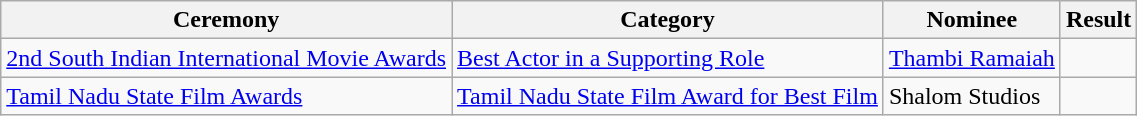<table class="wikitable">
<tr>
<th>Ceremony</th>
<th>Category</th>
<th>Nominee</th>
<th>Result</th>
</tr>
<tr>
<td><a href='#'>2nd South Indian International Movie Awards</a></td>
<td><a href='#'>Best Actor in a Supporting Role</a></td>
<td><a href='#'>Thambi Ramaiah</a></td>
<td></td>
</tr>
<tr>
<td><a href='#'>Tamil Nadu State Film Awards</a></td>
<td><a href='#'>Tamil Nadu State Film Award for Best Film</a></td>
<td>Shalom Studios</td>
<td></td>
</tr>
</table>
